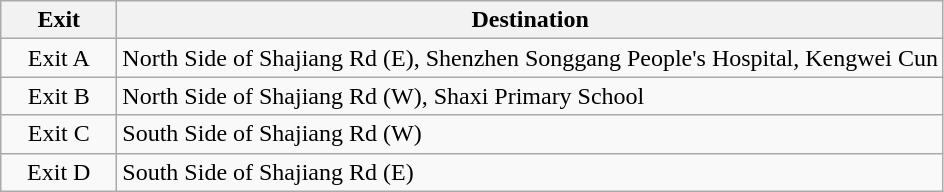<table class="wikitable">
<tr>
<th style="width:70px">Exit</th>
<th>Destination</th>
</tr>
<tr>
<td align="center">Exit A</td>
<td>North Side of Shajiang Rd (E), Shenzhen Songgang People's Hospital, Kengwei Cun</td>
</tr>
<tr>
<td align="center">Exit B</td>
<td>North Side of Shajiang Rd (W), Shaxi Primary School</td>
</tr>
<tr>
<td align="center">Exit C</td>
<td>South Side of Shajiang Rd (W)</td>
</tr>
<tr>
<td align="center">Exit D</td>
<td>South Side of Shajiang Rd (E)</td>
</tr>
</table>
